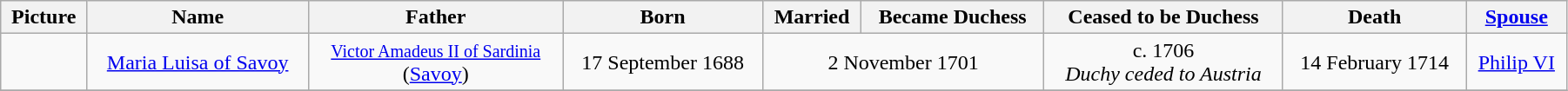<table width=95% class="wikitable">
<tr>
<th>Picture</th>
<th>Name</th>
<th>Father</th>
<th>Born</th>
<th>Married</th>
<th>Became Duchess</th>
<th>Ceased to be Duchess</th>
<th>Death</th>
<th><a href='#'>Spouse</a></th>
</tr>
<tr>
<td align="center"></td>
<td align="center"><a href='#'>Maria Luisa of Savoy</a></td>
<td align="center"><small><a href='#'>Victor Amadeus II of Sardinia</a></small><br>(<a href='#'>Savoy</a>)</td>
<td align="center">17 September 1688</td>
<td align="center" colspan="2">2 November 1701</td>
<td align="center">c. 1706<br><em>Duchy ceded to Austria</em></td>
<td align="center">14 February 1714</td>
<td align="center"><a href='#'>Philip VI</a></td>
</tr>
<tr>
</tr>
</table>
